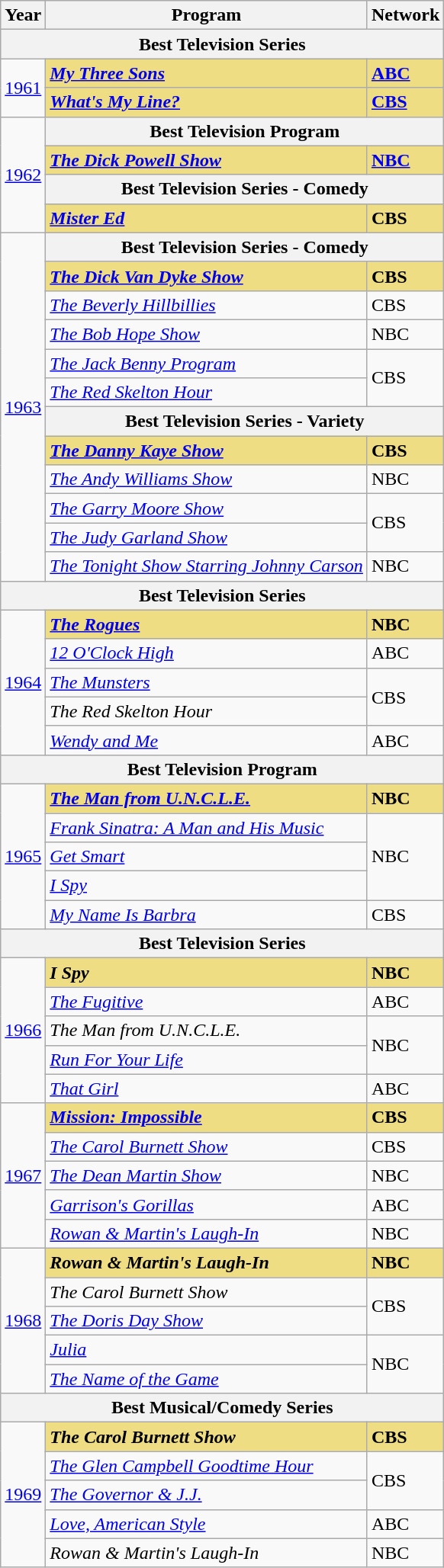<table class="wikitable">
<tr>
<th>Year</th>
<th>Program</th>
<th>Network</th>
</tr>
<tr>
<th colspan="3" style="text-align:center">Best Television Series</th>
</tr>
<tr>
<td rowspan="2" style="text-align:center"><a href='#'>1961</a></td>
<td style="background:#EEDD82;"><strong><em><a href='#'>My Three Sons</a></em></strong></td>
<td style="background:#EEDD82;"><strong><a href='#'>ABC</a></strong></td>
</tr>
<tr>
<td style="background:#EEDD82;"><strong><em><a href='#'>What's My Line?</a></em></strong></td>
<td style="background:#EEDD82;"><strong><a href='#'>CBS</a></strong></td>
</tr>
<tr>
<td rowspan="4" style="text-align:center"><a href='#'>1962</a></td>
<th colspan="2">Best Television Program</th>
</tr>
<tr>
<td style="background:#EEDD82;"><strong><em><a href='#'>The Dick Powell Show</a></em></strong></td>
<td style="background:#EEDD82;"><strong><a href='#'>NBC</a></strong></td>
</tr>
<tr>
<th colspan="3" style="text-align:center">Best Television Series - Comedy</th>
</tr>
<tr>
<td style="background:#EEDD82;"><strong><em><a href='#'>Mister Ed</a></em></strong></td>
<td style="background:#EEDD82;"><strong>CBS</strong></td>
</tr>
<tr>
<td rowspan="12"><a href='#'>1963</a></td>
<th colspan="2" style="text-align:center"><strong>Best Television Series - Comedy</strong></th>
</tr>
<tr>
<td style="background:#EEDD82;"><strong><em><a href='#'>The Dick Van Dyke Show</a></em></strong></td>
<td style="background:#EEDD82;"><strong>CBS</strong></td>
</tr>
<tr>
<td><em><a href='#'>The Beverly Hillbillies</a></em></td>
<td>CBS</td>
</tr>
<tr>
<td><em><a href='#'>The Bob Hope Show</a></em></td>
<td>NBC</td>
</tr>
<tr>
<td><em><a href='#'>The Jack Benny Program</a></em></td>
<td rowspan="2">CBS</td>
</tr>
<tr>
<td><em><a href='#'>The Red Skelton Hour</a></em></td>
</tr>
<tr>
<th colspan="2">Best Television Series - Variety</th>
</tr>
<tr>
<td style="background:#EEDD82;"><strong><em><a href='#'>The Danny Kaye Show</a></em></strong></td>
<td style="background:#EEDD82;"><strong>CBS</strong></td>
</tr>
<tr>
<td><em><a href='#'>The Andy Williams Show</a></em></td>
<td>NBC</td>
</tr>
<tr>
<td><em><a href='#'>The Garry Moore Show</a></em></td>
<td rowspan="2">CBS</td>
</tr>
<tr>
<td><em><a href='#'>The Judy Garland Show</a></em></td>
</tr>
<tr>
<td><em><a href='#'>The Tonight Show Starring Johnny Carson</a></em></td>
<td>NBC</td>
</tr>
<tr>
<th colspan="3" style="text-align:center">Best Television Series</th>
</tr>
<tr>
<td rowspan="5" style="text-align:center"><a href='#'>1964</a></td>
<td style="background:#EEDD82;"><strong><em><a href='#'>The Rogues</a></em></strong></td>
<td style="background:#EEDD82;"><strong>NBC</strong></td>
</tr>
<tr>
<td><em><a href='#'>12 O'Clock High</a></em></td>
<td>ABC</td>
</tr>
<tr>
<td><em><a href='#'>The Munsters</a></em></td>
<td rowspan="2">CBS</td>
</tr>
<tr>
<td><em>The Red Skelton Hour</em></td>
</tr>
<tr>
<td><em><a href='#'>Wendy and Me</a></em></td>
<td>ABC</td>
</tr>
<tr>
<th colspan="3" style="text-align:center">Best Television Program</th>
</tr>
<tr>
<td rowspan="5" style="text-align:center"><a href='#'>1965</a></td>
<td style="background:#EEDD82;"><strong><em><a href='#'>The Man from U.N.C.L.E.</a></em></strong></td>
<td style="background:#EEDD82;"><strong>NBC</strong></td>
</tr>
<tr>
<td><em><a href='#'>Frank Sinatra: A Man and His Music</a></em></td>
<td rowspan="3">NBC</td>
</tr>
<tr>
<td><em><a href='#'>Get Smart</a></em></td>
</tr>
<tr>
<td><em><a href='#'>I Spy</a></em></td>
</tr>
<tr>
<td><em><a href='#'>My Name Is Barbra</a></em></td>
<td>CBS</td>
</tr>
<tr>
<th colspan="3" style="text-align:center">Best Television Series</th>
</tr>
<tr>
<td rowspan="5" style="text-align:center"><a href='#'>1966</a></td>
<td style="background:#EEDD82;"><strong><em>I Spy</em></strong></td>
<td style="background:#EEDD82;"><strong>NBC</strong></td>
</tr>
<tr>
<td><em><a href='#'>The Fugitive</a></em></td>
<td>ABC</td>
</tr>
<tr>
<td><em>The Man from U.N.C.L.E.</em></td>
<td rowspan="2">NBC</td>
</tr>
<tr>
<td><em><a href='#'>Run For Your Life</a></em></td>
</tr>
<tr>
<td><em><a href='#'>That Girl</a></em></td>
<td>ABC</td>
</tr>
<tr>
<td rowspan="5" style="text-align:center"><a href='#'>1967</a></td>
<td style="background:#EEDD82;"><strong><em><a href='#'>Mission: Impossible</a></em></strong></td>
<td style="background:#EEDD82;"><strong>CBS</strong></td>
</tr>
<tr>
<td><em><a href='#'>The Carol Burnett Show</a></em></td>
<td>CBS</td>
</tr>
<tr>
<td><em><a href='#'>The Dean Martin Show</a></em></td>
<td>NBC</td>
</tr>
<tr>
<td><em><a href='#'>Garrison's Gorillas</a></em></td>
<td>ABC</td>
</tr>
<tr>
<td><em><a href='#'>Rowan & Martin's Laugh-In</a></em></td>
<td>NBC</td>
</tr>
<tr>
<td rowspan="5" style="text-align:center"><a href='#'>1968</a></td>
<td style="background:#EEDD82;"><strong><em>Rowan & Martin's Laugh-In</em></strong></td>
<td style="background:#EEDD82;"><strong>NBC</strong></td>
</tr>
<tr>
<td><em>The Carol Burnett Show</em></td>
<td rowspan="2">CBS</td>
</tr>
<tr>
<td><em><a href='#'>The Doris Day Show</a></em></td>
</tr>
<tr>
<td><em><a href='#'>Julia</a></em></td>
<td rowspan="2">NBC</td>
</tr>
<tr>
<td><em><a href='#'>The Name of the Game</a></em></td>
</tr>
<tr>
<th colspan="3" style="text-align:center">Best Musical/Comedy Series</th>
</tr>
<tr>
<td rowspan="5" style="text-align:center"><a href='#'>1969</a></td>
<td style="background:#EEDD82;"><strong><em>The Carol Burnett Show</em></strong></td>
<td style="background:#EEDD82;"><strong>CBS</strong></td>
</tr>
<tr>
<td><em><a href='#'>The Glen Campbell Goodtime Hour</a></em></td>
<td rowspan="2">CBS</td>
</tr>
<tr>
<td><em><a href='#'>The Governor & J.J.</a></em></td>
</tr>
<tr>
<td><em><a href='#'>Love, American Style</a></em></td>
<td>ABC</td>
</tr>
<tr>
<td><em>Rowan & Martin's Laugh-In</em></td>
<td>NBC</td>
</tr>
</table>
